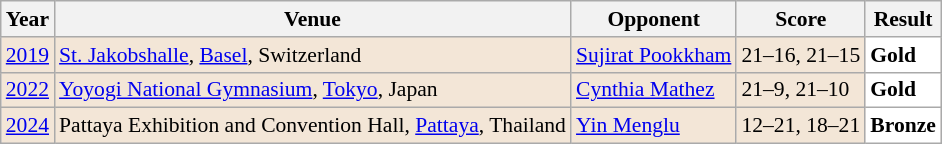<table class="sortable wikitable" style="font-size: 90%;">
<tr>
<th>Year</th>
<th>Venue</th>
<th>Opponent</th>
<th>Score</th>
<th>Result</th>
</tr>
<tr style="background:#F3E6D7">
<td align="center"><a href='#'>2019</a></td>
<td align="left"><a href='#'>St. Jakobshalle</a>, <a href='#'>Basel</a>, Switzerland</td>
<td align="left"> <a href='#'>Sujirat Pookkham</a></td>
<td align="left">21–16, 21–15</td>
<td style="text-align:left; background:white"> <strong>Gold</strong></td>
</tr>
<tr style="background:#F3E6D7">
<td align="center"><a href='#'>2022</a></td>
<td align="left"><a href='#'>Yoyogi National Gymnasium</a>, <a href='#'>Tokyo</a>, Japan</td>
<td align="left"> <a href='#'>Cynthia Mathez</a></td>
<td align="left">21–9, 21–10</td>
<td style="text-align:left; background:white"> <strong>Gold</strong></td>
</tr>
<tr style="background:#F3E6D7">
<td align="center"><a href='#'>2024</a></td>
<td align="left">Pattaya Exhibition and Convention Hall, <a href='#'>Pattaya</a>, Thailand</td>
<td align="left"> <a href='#'>Yin Menglu</a></td>
<td align="left">12–21, 18–21</td>
<td style="text-align:left; background:white"> <strong>Bronze</strong></td>
</tr>
</table>
